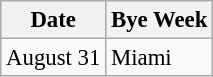<table class="wikitable" style="font-size:95%;">
<tr>
<th>Date</th>
<th colspan="1">Bye Week</th>
</tr>
<tr>
<td>August 31</td>
<td>Miami</td>
</tr>
</table>
